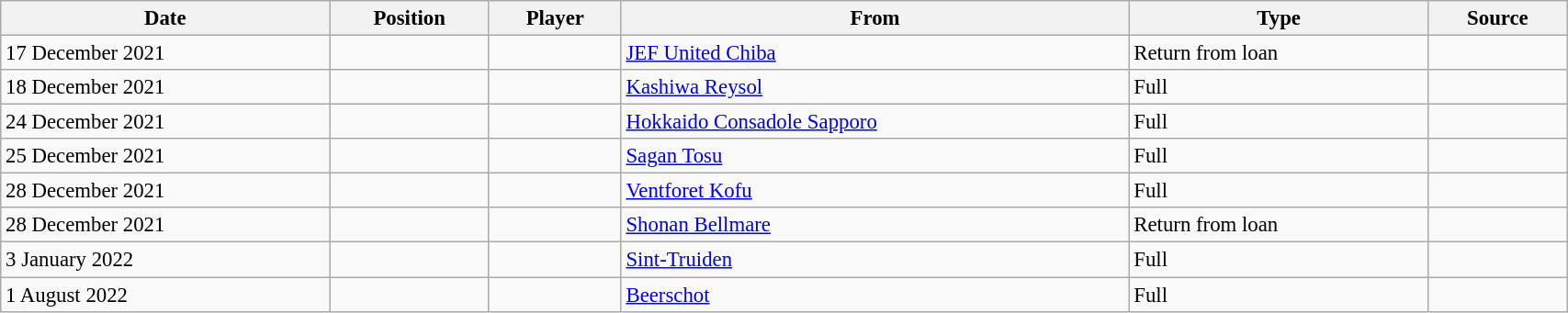<table class="wikitable sortable" style="width:90%; text-align:center; font-size:95%; text-align:left;">
<tr>
<th>Date</th>
<th>Position</th>
<th>Player</th>
<th>From</th>
<th>Type</th>
<th>Source</th>
</tr>
<tr>
<td>17 December 2021</td>
<td></td>
<td></td>
<td> <a href='#'>JEF United Chiba</a></td>
<td>Return from loan</td>
<td></td>
</tr>
<tr>
<td>18 December 2021</td>
<td></td>
<td></td>
<td> <a href='#'>Kashiwa Reysol</a></td>
<td>Full</td>
<td></td>
</tr>
<tr>
<td>24 December 2021</td>
<td></td>
<td></td>
<td> <a href='#'>Hokkaido Consadole Sapporo</a></td>
<td>Full</td>
<td></td>
</tr>
<tr>
<td>25 December 2021</td>
<td></td>
<td></td>
<td> <a href='#'>Sagan Tosu</a></td>
<td>Full</td>
<td></td>
</tr>
<tr>
<td>28 December 2021</td>
<td></td>
<td></td>
<td> <a href='#'>Ventforet Kofu</a></td>
<td>Full</td>
<td></td>
</tr>
<tr>
<td>28 December 2021</td>
<td></td>
<td></td>
<td> <a href='#'>Shonan Bellmare</a></td>
<td>Return from loan</td>
<td></td>
</tr>
<tr>
<td>3 January 2022</td>
<td></td>
<td></td>
<td> <a href='#'>Sint-Truiden</a></td>
<td>Full</td>
<td></td>
</tr>
<tr>
<td>1 August 2022</td>
<td></td>
<td></td>
<td> <a href='#'>Beerschot</a></td>
<td>Full</td>
<td></td>
</tr>
</table>
